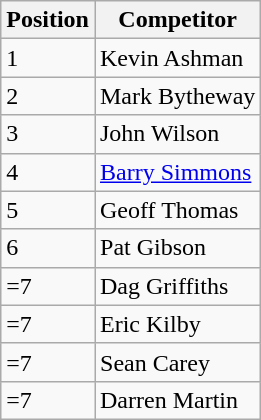<table class="wikitable" border="1">
<tr>
<th>Position</th>
<th>Competitor</th>
</tr>
<tr>
<td>1</td>
<td>Kevin Ashman</td>
</tr>
<tr>
<td>2</td>
<td>Mark Bytheway</td>
</tr>
<tr>
<td>3</td>
<td>John Wilson</td>
</tr>
<tr>
<td>4</td>
<td><a href='#'>Barry Simmons</a></td>
</tr>
<tr>
<td>5</td>
<td>Geoff Thomas</td>
</tr>
<tr>
<td>6</td>
<td>Pat Gibson</td>
</tr>
<tr>
<td>=7</td>
<td>Dag Griffiths</td>
</tr>
<tr>
<td>=7</td>
<td>Eric Kilby</td>
</tr>
<tr>
<td>=7</td>
<td>Sean Carey</td>
</tr>
<tr>
<td>=7</td>
<td>Darren Martin</td>
</tr>
</table>
